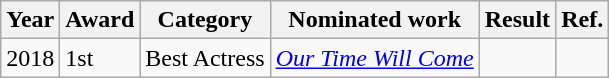<table class="wikitable">
<tr>
<th>Year</th>
<th>Award</th>
<th>Category</th>
<th>Nominated work</th>
<th>Result</th>
<th>Ref.</th>
</tr>
<tr>
<td>2018</td>
<td>1st</td>
<td>Best Actress</td>
<td><em><a href='#'>Our Time Will Come</a></em></td>
<td></td>
<td></td>
</tr>
</table>
